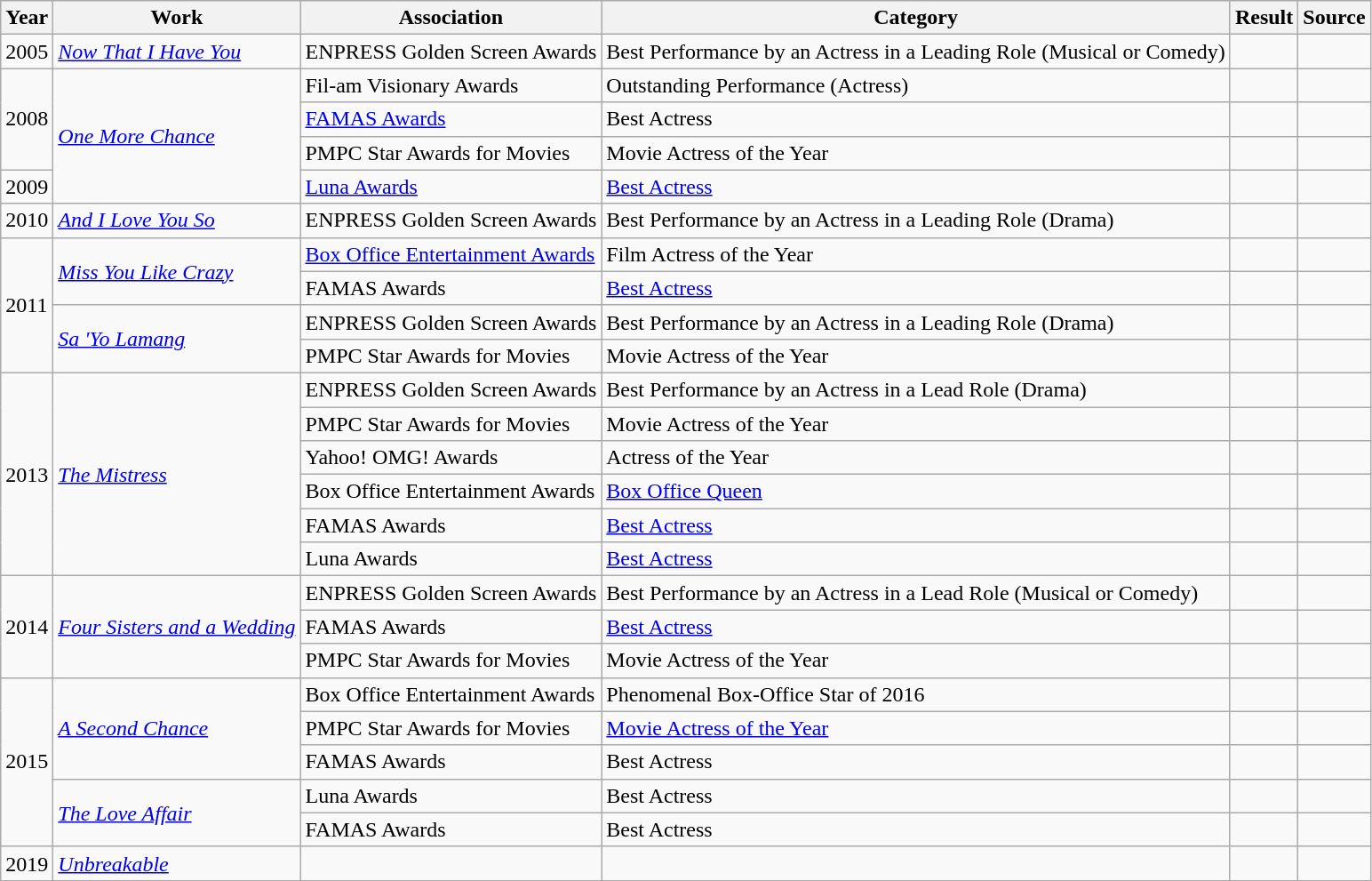<table class="wikitable">
<tr>
<th>Year</th>
<th>Work</th>
<th>Association</th>
<th>Category</th>
<th>Result</th>
<th>Source </th>
</tr>
<tr>
<td>2005</td>
<td><em><a href='#'>Now That I Have You</a></em></td>
<td>ENPRESS Golden Screen Awards</td>
<td>Best Performance by an Actress in a Leading Role (Musical or Comedy)</td>
<td></td>
<td></td>
</tr>
<tr>
<td rowspan="3">2008</td>
<td rowspan="4"><em><a href='#'>One More Chance</a></em></td>
<td>Fil-am Visionary Awards</td>
<td>Outstanding Performance (Actress)</td>
<td></td>
<td></td>
</tr>
<tr>
<td><a href='#'>FAMAS Awards</a></td>
<td>Best Actress</td>
<td></td>
<td></td>
</tr>
<tr>
<td>PMPC Star Awards for Movies</td>
<td>Movie Actress of the Year</td>
<td></td>
<td></td>
</tr>
<tr>
<td>2009</td>
<td><a href='#'>Luna Awards</a></td>
<td><a href='#'>Best Actress</a></td>
<td></td>
<td></td>
</tr>
<tr>
<td>2010</td>
<td><em><a href='#'>And I Love You So</a></em></td>
<td>ENPRESS Golden Screen Awards</td>
<td>Best Performance by an Actress in a Leading Role (Drama)</td>
<td></td>
<td></td>
</tr>
<tr>
<td rowspan="4">2011</td>
<td rowspan="2"><em><a href='#'>Miss You Like Crazy</a></em></td>
<td><a href='#'>Box Office Entertainment Awards</a></td>
<td>Film Actress of the Year</td>
<td></td>
<td></td>
</tr>
<tr>
<td>FAMAS Awards</td>
<td><a href='#'>Best Actress</a></td>
<td></td>
<td></td>
</tr>
<tr>
<td rowspan="2"><em><a href='#'>Sa 'Yo Lamang</a></em></td>
<td>ENPRESS Golden Screen Awards</td>
<td>Best Performance by an Actress in a Leading Role (Drama)</td>
<td></td>
<td></td>
</tr>
<tr>
<td>PMPC Star Awards for Movies</td>
<td>Movie Actress of the Year</td>
<td></td>
<td></td>
</tr>
<tr>
<td rowspan="6">2013</td>
<td rowspan="6"><em><a href='#'>The Mistress</a></em></td>
<td>ENPRESS Golden Screen Awards</td>
<td>Best Performance by an Actress in a Lead Role (Drama)</td>
<td></td>
<td></td>
</tr>
<tr>
<td>PMPC Star Awards for Movies</td>
<td>Movie Actress of the Year</td>
<td></td>
<td></td>
</tr>
<tr>
<td>Yahoo! OMG! Awards</td>
<td>Actress of the Year</td>
<td></td>
<td></td>
</tr>
<tr>
<td>Box Office Entertainment Awards</td>
<td><a href='#'>Box Office Queen</a></td>
<td></td>
<td></td>
</tr>
<tr>
<td>FAMAS Awards</td>
<td><a href='#'>Best Actress</a></td>
<td></td>
<td></td>
</tr>
<tr>
<td>Luna Awards</td>
<td><a href='#'>Best Actress</a></td>
<td></td>
<td></td>
</tr>
<tr>
<td rowspan="3">2014</td>
<td rowspan="3"><em><a href='#'>Four Sisters and a Wedding</a></em></td>
<td>ENPRESS Golden Screen Awards</td>
<td>Best Performance by an Actress in a Lead Role (Musical or Comedy)</td>
<td></td>
<td></td>
</tr>
<tr>
<td>FAMAS Awards</td>
<td><a href='#'>Best Actress</a></td>
<td></td>
<td></td>
</tr>
<tr>
<td>PMPC Star Awards for Movies</td>
<td>Movie Actress of the Year</td>
<td></td>
<td></td>
</tr>
<tr>
<td rowspan="5">2015</td>
<td rowspan="3"><em> <a href='#'>A Second Chance</a></em></td>
<td>Box Office Entertainment Awards</td>
<td>Phenomenal Box-Office Star of 2016</td>
<td></td>
<td></td>
</tr>
<tr>
<td>PMPC Star Awards for Movies</td>
<td><a href='#'>Movie Actress of the Year</a></td>
<td></td>
<td></td>
</tr>
<tr>
<td>FAMAS Awards</td>
<td>Best Actress</td>
<td></td>
<td></td>
</tr>
<tr>
<td rowspan="2"><em><a href='#'>The Love Affair</a></em></td>
<td>Luna Awards</td>
<td>Best Actress</td>
<td></td>
<td></td>
</tr>
<tr>
<td>FAMAS Awards</td>
<td>Best Actress</td>
<td></td>
<td></td>
</tr>
<tr>
<td>2019</td>
<td><em><a href='#'>Unbreakable</a></em></td>
<td></td>
<td></td>
<td></td>
<td></td>
</tr>
<tr>
</tr>
</table>
